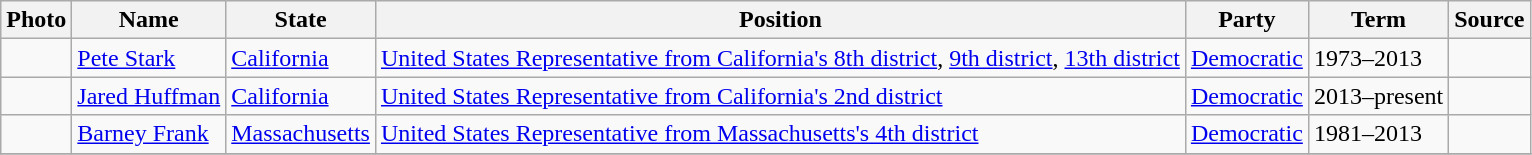<table class="wikitable">
<tr>
<th>Photo</th>
<th>Name</th>
<th>State</th>
<th>Position</th>
<th>Party</th>
<th>Term</th>
<th>Source</th>
</tr>
<tr>
<td></td>
<td><a href='#'>Pete Stark</a></td>
<td><a href='#'>California</a></td>
<td><a href='#'>United States Representative from California's 8th district</a>, <a href='#'>9th district</a>, <a href='#'>13th district</a></td>
<td><a href='#'>Democratic</a></td>
<td>1973–2013</td>
<td></td>
</tr>
<tr>
<td></td>
<td><a href='#'>Jared Huffman</a></td>
<td><a href='#'>California</a></td>
<td><a href='#'>United States Representative from California's 2nd district</a></td>
<td><a href='#'>Democratic</a></td>
<td>2013–present</td>
<td></td>
</tr>
<tr>
<td></td>
<td><a href='#'>Barney Frank</a></td>
<td><a href='#'>Massachusetts</a></td>
<td><a href='#'>United States Representative from Massachusetts's 4th district</a></td>
<td><a href='#'>Democratic</a></td>
<td>1981–2013</td>
<td></td>
</tr>
<tr>
</tr>
</table>
